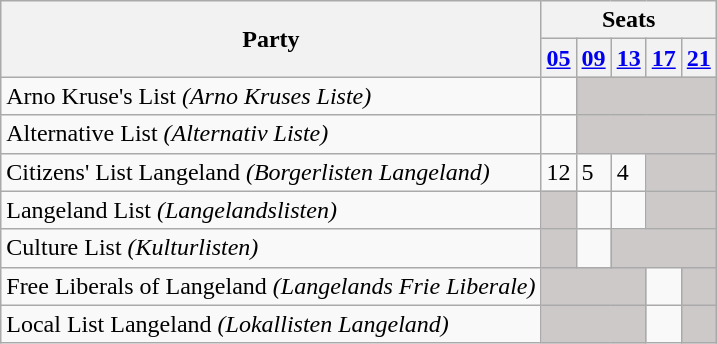<table class="wikitable">
<tr>
<th rowspan=2>Party</th>
<th colspan=11>Seats</th>
</tr>
<tr>
<th><a href='#'>05</a></th>
<th><a href='#'>09</a></th>
<th><a href='#'>13</a></th>
<th><a href='#'>17</a></th>
<th><a href='#'>21</a></th>
</tr>
<tr>
<td>Arno Kruse's List <em>(Arno Kruses Liste)</em></td>
<td></td>
<td style="background:#CDC9C9;" colspan=4></td>
</tr>
<tr>
<td>Alternative List <em>(Alternativ Liste)</em></td>
<td></td>
<td style="background:#CDC9C9;" colspan=4></td>
</tr>
<tr>
<td>Citizens' List Langeland <em>(Borgerlisten Langeland)</em></td>
<td>12</td>
<td>5</td>
<td>4</td>
<td style="background:#CDC9C9;" colspan=2></td>
</tr>
<tr>
<td>Langeland List <em>(Langelandslisten)</em></td>
<td style="background:#CDC9C9;"></td>
<td></td>
<td></td>
<td style="background:#CDC9C9;" colspan=2></td>
</tr>
<tr>
<td>Culture List <em>(Kulturlisten)</em></td>
<td style="background:#CDC9C9;"></td>
<td></td>
<td style="background:#CDC9C9;" colspan=3></td>
</tr>
<tr>
<td>Free Liberals of Langeland <em>(Langelands Frie Liberale)</em></td>
<td style="background:#CDC9C9;" colspan=3></td>
<td></td>
<td style="background:#CDC9C9;"></td>
</tr>
<tr>
<td>Local List Langeland <em>(Lokallisten Langeland)</em></td>
<td style="background:#CDC9C9;" colspan=3></td>
<td></td>
<td style="background:#CDC9C9;"></td>
</tr>
</table>
